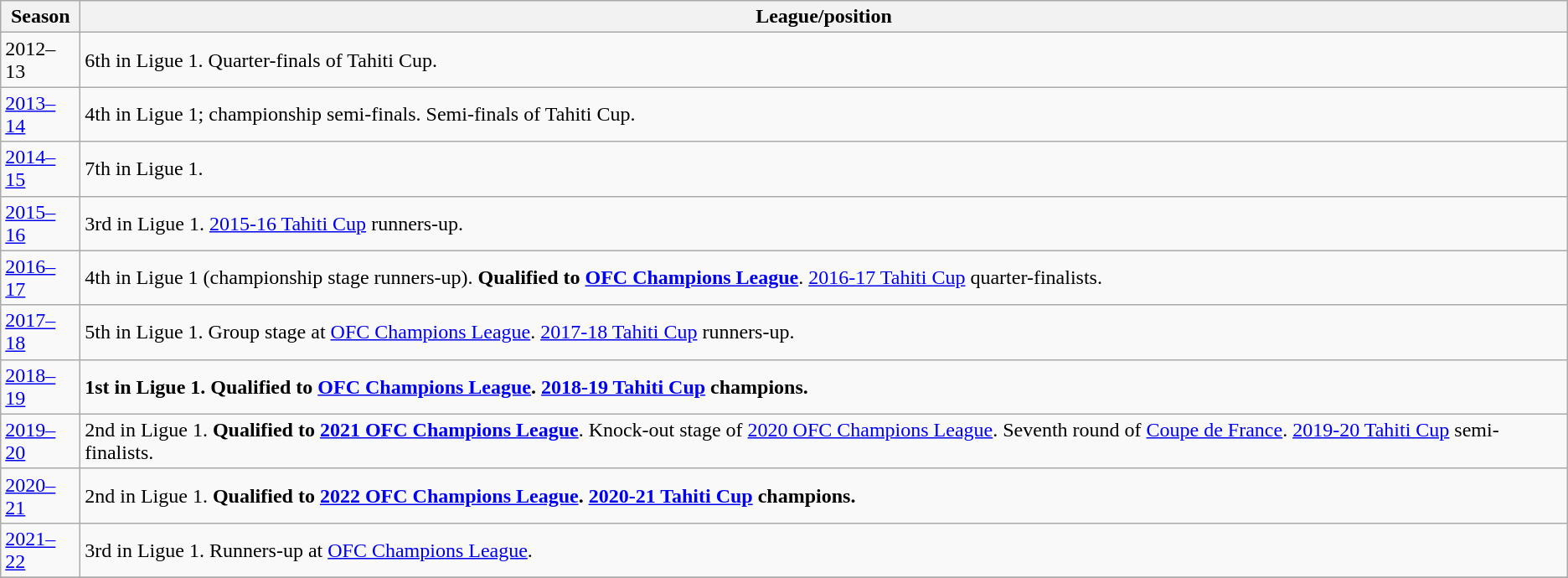<table class="wikitable sortable">
<tr>
<th>Season</th>
<th>League/position</th>
</tr>
<tr>
<td>2012–13</td>
<td>6th in Ligue 1. Quarter-finals of Tahiti Cup.</td>
</tr>
<tr>
<td><a href='#'>2013–14</a></td>
<td>4th in Ligue 1; championship semi-finals.  Semi-finals of Tahiti Cup.</td>
</tr>
<tr>
<td><a href='#'>2014–15</a></td>
<td>7th in Ligue 1.</td>
</tr>
<tr>
<td><a href='#'>2015–16</a></td>
<td>3rd in Ligue 1. <a href='#'>2015-16 Tahiti Cup</a> runners-up.</td>
</tr>
<tr>
<td><a href='#'>2016–17</a></td>
<td>4th in Ligue 1 (championship stage runners-up). <strong>Qualified to <a href='#'>OFC Champions League</a></strong>.  <a href='#'>2016-17 Tahiti Cup</a> quarter-finalists.</td>
</tr>
<tr>
<td><a href='#'>2017–18</a></td>
<td>5th in Ligue 1. Group stage at <a href='#'>OFC Champions League</a>. <a href='#'>2017-18 Tahiti Cup</a> runners-up.</td>
</tr>
<tr>
<td><a href='#'>2018–19</a></td>
<td><strong>1st in Ligue 1. Qualified to <a href='#'>OFC Champions League</a>. <a href='#'>2018-19 Tahiti Cup</a> champions.</strong></td>
</tr>
<tr>
<td><a href='#'>2019–20</a></td>
<td>2nd in Ligue 1. <strong>Qualified to <a href='#'>2021 OFC Champions League</a></strong>. Knock-out stage of <a href='#'>2020 OFC Champions League</a>. Seventh round of <a href='#'>Coupe de France</a>. <a href='#'>2019-20 Tahiti Cup</a> semi-finalists.</td>
</tr>
<tr>
<td><a href='#'>2020–21</a></td>
<td>2nd in Ligue 1. <strong>Qualified to <a href='#'>2022 OFC Champions League</a>. <a href='#'>2020-21 Tahiti Cup</a> champions.</strong></td>
</tr>
<tr>
<td><a href='#'>2021–22</a></td>
<td>3rd in Ligue 1. Runners-up at <a href='#'>OFC Champions League</a>.</td>
</tr>
<tr>
</tr>
</table>
